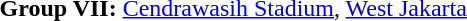<table>
<tr>
<td><strong>Group VII:</strong> <a href='#'>Cendrawasih Stadium</a>, <a href='#'>West Jakarta</a><br></td>
</tr>
</table>
